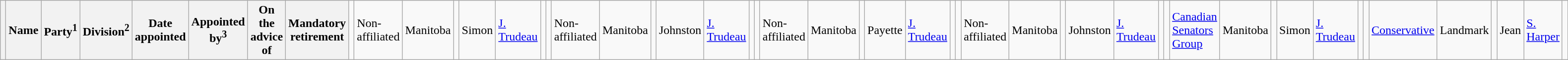<table class="sortable wikitable">
<tr>
<th align=left class="unsortable"></th>
<th>Name</th>
<th>Party<sup>1</sup></th>
<th>Division<sup>2</sup></th>
<th>Date appointed</th>
<th>Appointed by<sup>3</sup></th>
<th>On the advice of</th>
<th>Mandatory retirement<br></th>
<td></td>
<td>Non-affiliated</td>
<td>Manitoba</td>
<td></td>
<td>Simon</td>
<td><a href='#'>J. Trudeau</a></td>
<td><br></td>
<td></td>
<td>Non-affiliated</td>
<td>Manitoba</td>
<td></td>
<td>Johnston</td>
<td><a href='#'>J. Trudeau</a></td>
<td><br></td>
<td></td>
<td>Non-affiliated</td>
<td>Manitoba</td>
<td></td>
<td>Payette</td>
<td><a href='#'>J. Trudeau</a></td>
<td><br></td>
<td></td>
<td>Non-affiliated</td>
<td>Manitoba</td>
<td></td>
<td>Johnston</td>
<td><a href='#'>J. Trudeau</a></td>
<td><br></td>
<td></td>
<td><a href='#'>Canadian Senators Group</a></td>
<td>Manitoba</td>
<td></td>
<td>Simon</td>
<td><a href='#'>J. Trudeau</a></td>
<td><br></td>
<td></td>
<td><a href='#'>Conservative</a></td>
<td>Landmark</td>
<td></td>
<td>Jean</td>
<td><a href='#'>S. Harper</a></td>
<td></td>
</tr>
</table>
